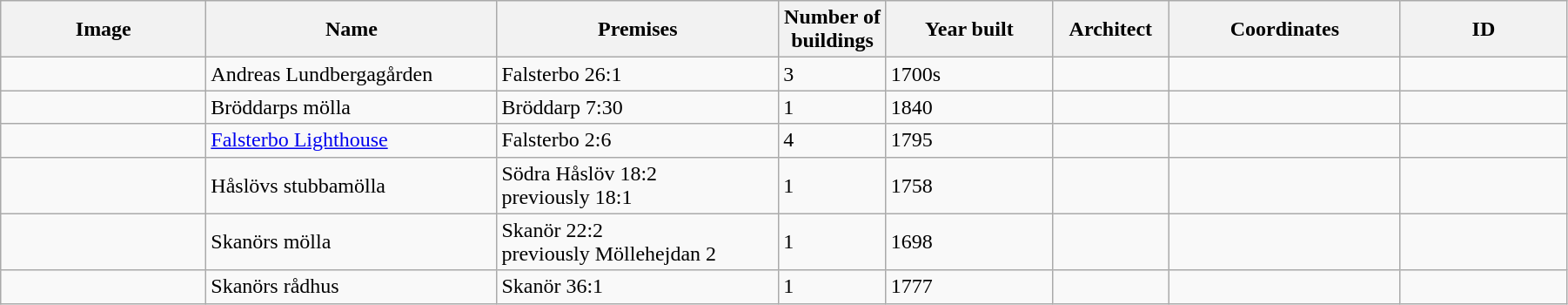<table class="wikitable" width="95%">
<tr>
<th width="150">Image</th>
<th>Name</th>
<th>Premises</th>
<th width="75">Number of<br>buildings</th>
<th width="120">Year built</th>
<th>Architect</th>
<th width="170">Coordinates</th>
<th width="120">ID</th>
</tr>
<tr>
<td></td>
<td>Andreas Lundbergagården</td>
<td>Falsterbo 26:1</td>
<td>3</td>
<td>1700s</td>
<td></td>
<td></td>
<td></td>
</tr>
<tr>
<td></td>
<td>Bröddarps mölla</td>
<td>Bröddarp 7:30</td>
<td>1</td>
<td>1840</td>
<td></td>
<td></td>
<td></td>
</tr>
<tr>
<td></td>
<td><a href='#'>Falsterbo Lighthouse</a></td>
<td>Falsterbo 2:6</td>
<td>4</td>
<td>1795</td>
<td></td>
<td></td>
<td></td>
</tr>
<tr>
<td></td>
<td>Håslövs stubbamölla</td>
<td>Södra Håslöv 18:2<br>previously 18:1</td>
<td>1</td>
<td>1758</td>
<td></td>
<td></td>
<td></td>
</tr>
<tr>
<td></td>
<td>Skanörs mölla</td>
<td>Skanör 22:2<br>previously Möllehejdan 2</td>
<td>1</td>
<td>1698</td>
<td></td>
<td></td>
<td></td>
</tr>
<tr>
<td></td>
<td>Skanörs rådhus</td>
<td>Skanör 36:1</td>
<td>1</td>
<td>1777</td>
<td></td>
<td></td>
<td></td>
</tr>
</table>
